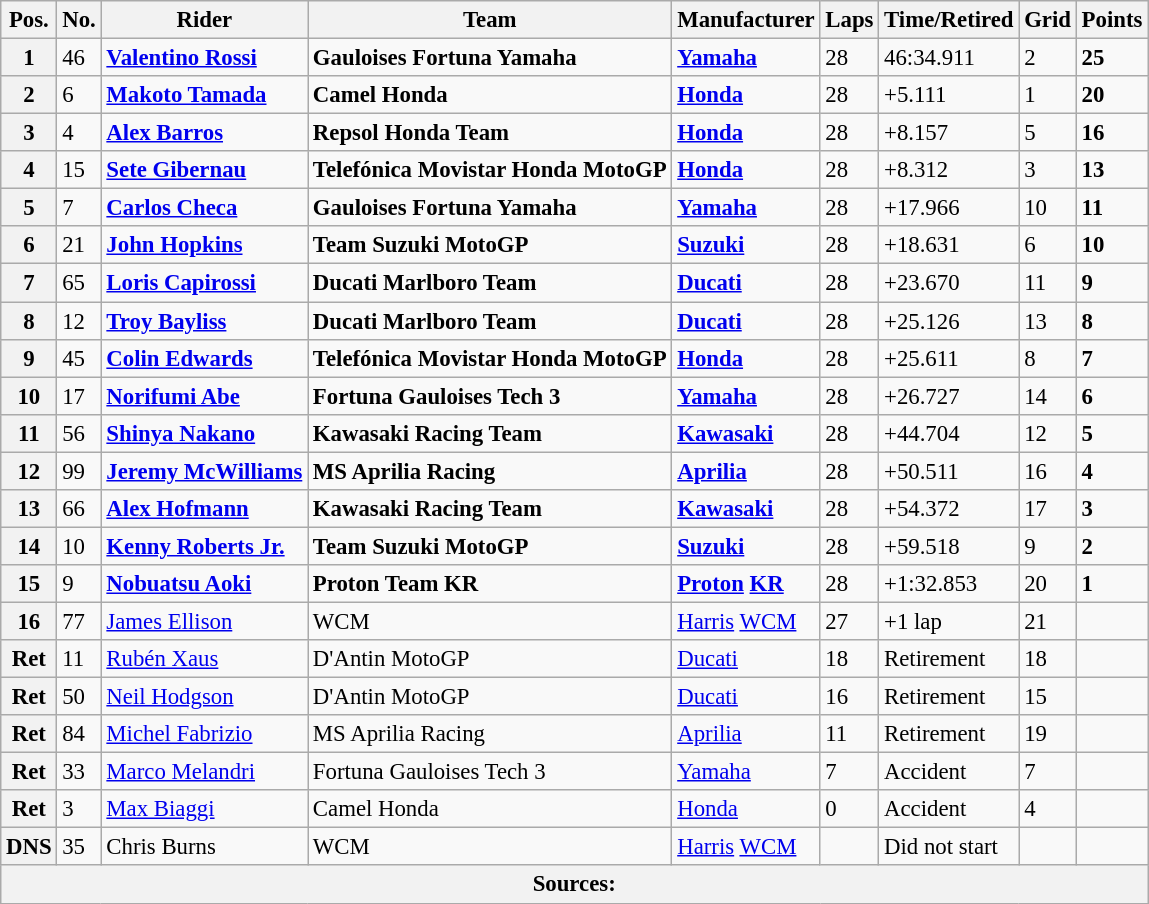<table class="wikitable" style="font-size: 95%;">
<tr>
<th>Pos.</th>
<th>No.</th>
<th>Rider</th>
<th>Team</th>
<th>Manufacturer</th>
<th>Laps</th>
<th>Time/Retired</th>
<th>Grid</th>
<th>Points</th>
</tr>
<tr>
<th>1</th>
<td>46</td>
<td> <strong><a href='#'>Valentino Rossi</a></strong></td>
<td><strong>Gauloises Fortuna Yamaha</strong></td>
<td><strong><a href='#'>Yamaha</a></strong></td>
<td>28</td>
<td>46:34.911</td>
<td>2</td>
<td><strong>25</strong></td>
</tr>
<tr>
<th>2</th>
<td>6</td>
<td> <strong><a href='#'>Makoto Tamada</a></strong></td>
<td><strong>Camel Honda</strong></td>
<td><strong><a href='#'>Honda</a></strong></td>
<td>28</td>
<td>+5.111</td>
<td>1</td>
<td><strong>20</strong></td>
</tr>
<tr>
<th>3</th>
<td>4</td>
<td> <strong><a href='#'>Alex Barros</a></strong></td>
<td><strong>Repsol Honda Team</strong></td>
<td><strong><a href='#'>Honda</a></strong></td>
<td>28</td>
<td>+8.157</td>
<td>5</td>
<td><strong>16</strong></td>
</tr>
<tr>
<th>4</th>
<td>15</td>
<td> <strong><a href='#'>Sete Gibernau</a></strong></td>
<td><strong>Telefónica Movistar Honda MotoGP</strong></td>
<td><strong><a href='#'>Honda</a></strong></td>
<td>28</td>
<td>+8.312</td>
<td>3</td>
<td><strong>13</strong></td>
</tr>
<tr>
<th>5</th>
<td>7</td>
<td> <strong><a href='#'>Carlos Checa</a></strong></td>
<td><strong>Gauloises Fortuna Yamaha</strong></td>
<td><strong><a href='#'>Yamaha</a></strong></td>
<td>28</td>
<td>+17.966</td>
<td>10</td>
<td><strong>11</strong></td>
</tr>
<tr>
<th>6</th>
<td>21</td>
<td> <strong><a href='#'>John Hopkins</a></strong></td>
<td><strong>Team Suzuki MotoGP</strong></td>
<td><strong><a href='#'>Suzuki</a></strong></td>
<td>28</td>
<td>+18.631</td>
<td>6</td>
<td><strong>10</strong></td>
</tr>
<tr>
<th>7</th>
<td>65</td>
<td> <strong><a href='#'>Loris Capirossi</a></strong></td>
<td><strong>Ducati Marlboro Team</strong></td>
<td><strong><a href='#'>Ducati</a></strong></td>
<td>28</td>
<td>+23.670</td>
<td>11</td>
<td><strong>9</strong></td>
</tr>
<tr>
<th>8</th>
<td>12</td>
<td> <strong><a href='#'>Troy Bayliss</a></strong></td>
<td><strong>Ducati Marlboro Team</strong></td>
<td><strong><a href='#'>Ducati</a></strong></td>
<td>28</td>
<td>+25.126</td>
<td>13</td>
<td><strong>8</strong></td>
</tr>
<tr>
<th>9</th>
<td>45</td>
<td> <strong><a href='#'>Colin Edwards</a></strong></td>
<td><strong>Telefónica Movistar Honda MotoGP</strong></td>
<td><strong><a href='#'>Honda</a></strong></td>
<td>28</td>
<td>+25.611</td>
<td>8</td>
<td><strong>7</strong></td>
</tr>
<tr>
<th>10</th>
<td>17</td>
<td> <strong><a href='#'>Norifumi Abe</a></strong></td>
<td><strong>Fortuna Gauloises Tech 3</strong></td>
<td><strong><a href='#'>Yamaha</a></strong></td>
<td>28</td>
<td>+26.727</td>
<td>14</td>
<td><strong>6</strong></td>
</tr>
<tr>
<th>11</th>
<td>56</td>
<td> <strong><a href='#'>Shinya Nakano</a></strong></td>
<td><strong>Kawasaki Racing Team</strong></td>
<td><strong><a href='#'>Kawasaki</a></strong></td>
<td>28</td>
<td>+44.704</td>
<td>12</td>
<td><strong>5</strong></td>
</tr>
<tr>
<th>12</th>
<td>99</td>
<td> <strong><a href='#'>Jeremy McWilliams</a></strong></td>
<td><strong>MS Aprilia Racing</strong></td>
<td><strong><a href='#'>Aprilia</a></strong></td>
<td>28</td>
<td>+50.511</td>
<td>16</td>
<td><strong>4</strong></td>
</tr>
<tr>
<th>13</th>
<td>66</td>
<td> <strong><a href='#'>Alex Hofmann</a></strong></td>
<td><strong>Kawasaki Racing Team</strong></td>
<td><strong><a href='#'>Kawasaki</a></strong></td>
<td>28</td>
<td>+54.372</td>
<td>17</td>
<td><strong>3</strong></td>
</tr>
<tr>
<th>14</th>
<td>10</td>
<td> <strong><a href='#'>Kenny Roberts Jr.</a></strong></td>
<td><strong>Team Suzuki MotoGP</strong></td>
<td><strong><a href='#'>Suzuki</a></strong></td>
<td>28</td>
<td>+59.518</td>
<td>9</td>
<td><strong>2</strong></td>
</tr>
<tr>
<th>15</th>
<td>9</td>
<td> <strong><a href='#'>Nobuatsu Aoki</a></strong></td>
<td><strong>Proton Team KR</strong></td>
<td><strong><a href='#'>Proton</a> <a href='#'>KR</a></strong></td>
<td>28</td>
<td>+1:32.853</td>
<td>20</td>
<td><strong>1</strong></td>
</tr>
<tr>
<th>16</th>
<td>77</td>
<td> <a href='#'>James Ellison</a></td>
<td>WCM</td>
<td><a href='#'>Harris</a> <a href='#'>WCM</a></td>
<td>27</td>
<td>+1 lap</td>
<td>21</td>
<td></td>
</tr>
<tr>
<th>Ret</th>
<td>11</td>
<td> <a href='#'>Rubén Xaus</a></td>
<td>D'Antin MotoGP</td>
<td><a href='#'>Ducati</a></td>
<td>18</td>
<td>Retirement</td>
<td>18</td>
<td></td>
</tr>
<tr>
<th>Ret</th>
<td>50</td>
<td> <a href='#'>Neil Hodgson</a></td>
<td>D'Antin MotoGP</td>
<td><a href='#'>Ducati</a></td>
<td>16</td>
<td>Retirement</td>
<td>15</td>
<td></td>
</tr>
<tr>
<th>Ret</th>
<td>84</td>
<td> <a href='#'>Michel Fabrizio</a></td>
<td>MS Aprilia Racing</td>
<td><a href='#'>Aprilia</a></td>
<td>11</td>
<td>Retirement</td>
<td>19</td>
<td></td>
</tr>
<tr>
<th>Ret</th>
<td>33</td>
<td> <a href='#'>Marco Melandri</a></td>
<td>Fortuna Gauloises Tech 3</td>
<td><a href='#'>Yamaha</a></td>
<td>7</td>
<td>Accident</td>
<td>7</td>
<td></td>
</tr>
<tr>
<th>Ret</th>
<td>3</td>
<td> <a href='#'>Max Biaggi</a></td>
<td>Camel Honda</td>
<td><a href='#'>Honda</a></td>
<td>0</td>
<td>Accident</td>
<td>4</td>
<td></td>
</tr>
<tr>
<th>DNS</th>
<td>35</td>
<td> Chris Burns</td>
<td>WCM</td>
<td><a href='#'>Harris</a> <a href='#'>WCM</a></td>
<td></td>
<td>Did not start</td>
<td></td>
<td></td>
</tr>
<tr>
<th colspan=9>Sources: </th>
</tr>
</table>
